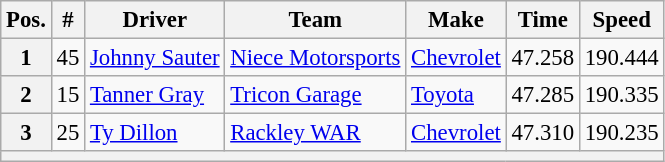<table class="wikitable" style="font-size:95%">
<tr>
<th>Pos.</th>
<th>#</th>
<th>Driver</th>
<th>Team</th>
<th>Make</th>
<th>Time</th>
<th>Speed</th>
</tr>
<tr>
<th>1</th>
<td>45</td>
<td><a href='#'>Johnny Sauter</a></td>
<td><a href='#'>Niece Motorsports</a></td>
<td><a href='#'>Chevrolet</a></td>
<td>47.258</td>
<td>190.444</td>
</tr>
<tr>
<th>2</th>
<td>15</td>
<td><a href='#'>Tanner Gray</a></td>
<td><a href='#'>Tricon Garage</a></td>
<td><a href='#'>Toyota</a></td>
<td>47.285</td>
<td>190.335</td>
</tr>
<tr>
<th>3</th>
<td>25</td>
<td><a href='#'>Ty Dillon</a></td>
<td><a href='#'>Rackley WAR</a></td>
<td><a href='#'>Chevrolet</a></td>
<td>47.310</td>
<td>190.235</td>
</tr>
<tr>
<th colspan="7"></th>
</tr>
</table>
